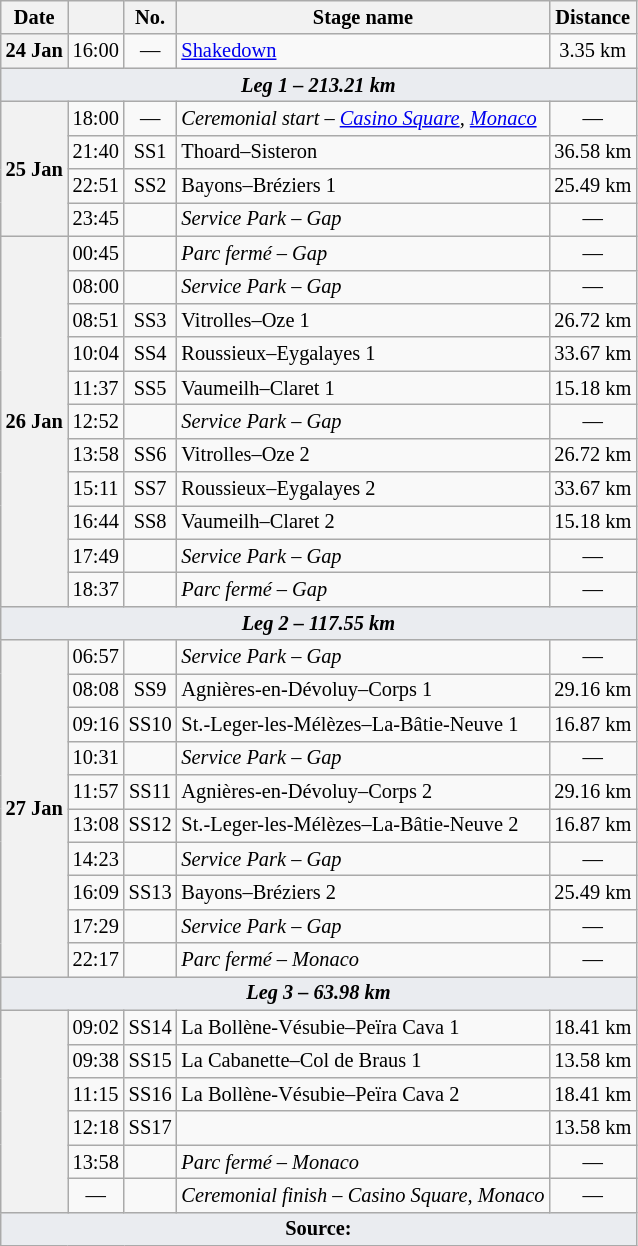<table class="wikitable" style="font-size: 85%;">
<tr>
<th>Date</th>
<th></th>
<th>No.</th>
<th>Stage name</th>
<th>Distance</th>
</tr>
<tr>
<th rowspan="1">24 Jan</th>
<td align="center">16:00</td>
<td align="center">—</td>
<td><a href='#'>Shakedown</a></td>
<td align="center">3.35 km</td>
</tr>
<tr>
<td style="background-color:#EAECF0; text-align:center" colspan="5"><strong><em>Leg 1 – 213.21 km</em></strong></td>
</tr>
<tr>
<th rowspan="4">25 Jan</th>
<td align="center">18:00</td>
<td align="center">—</td>
<td><em>Ceremonial start – <a href='#'>Casino Square</a>, <a href='#'>Monaco</a></em></td>
<td align="center">—</td>
</tr>
<tr>
<td align="center">21:40</td>
<td align="center">SS1</td>
<td>Thoard–Sisteron</td>
<td align="center">36.58 km</td>
</tr>
<tr>
<td align="center">22:51</td>
<td align="center">SS2</td>
<td>Bayons–Bréziers 1</td>
<td align="center">25.49 km</td>
</tr>
<tr>
<td align="center">23:45</td>
<td align="center"></td>
<td><em>Service Park – Gap</em></td>
<td align="center">—</td>
</tr>
<tr>
<th rowspan="11">26 Jan</th>
<td align="center">00:45</td>
<td align="center"></td>
<td><em>Parc fermé – Gap</em></td>
<td align="center">—</td>
</tr>
<tr>
<td align="center">08:00</td>
<td align="center"></td>
<td><em>Service Park – Gap</em></td>
<td align="center">—</td>
</tr>
<tr>
<td align="center">08:51</td>
<td align="center">SS3</td>
<td>Vitrolles–Oze 1</td>
<td align="center">26.72 km</td>
</tr>
<tr>
<td align="center">10:04</td>
<td align="center">SS4</td>
<td>Roussieux–Eygalayes 1</td>
<td align="center">33.67 km</td>
</tr>
<tr>
<td align="center">11:37</td>
<td align="center">SS5</td>
<td>Vaumeilh–Claret 1</td>
<td align="center">15.18 km</td>
</tr>
<tr>
<td align="center">12:52</td>
<td align="center"></td>
<td><em>Service Park – Gap</em></td>
<td align="center">—</td>
</tr>
<tr>
<td align="center">13:58</td>
<td align="center">SS6</td>
<td>Vitrolles–Oze 2</td>
<td align="center">26.72 km</td>
</tr>
<tr>
<td align="center">15:11</td>
<td align="center">SS7</td>
<td>Roussieux–Eygalayes 2</td>
<td align="center">33.67 km</td>
</tr>
<tr>
<td align="center">16:44</td>
<td align="center">SS8</td>
<td>Vaumeilh–Claret 2</td>
<td align="center">15.18 km</td>
</tr>
<tr>
<td align="center">17:49</td>
<td align="center"></td>
<td><em>Service Park – Gap</em></td>
<td align="center">—</td>
</tr>
<tr>
<td align="center">18:37</td>
<td align="center"></td>
<td><em>Parc fermé – Gap</em></td>
<td align="center">—</td>
</tr>
<tr>
<td style="background-color:#EAECF0; text-align:center" colspan="5"><strong><em>Leg 2 – 117.55 km</em></strong></td>
</tr>
<tr>
<th rowspan="10">27 Jan</th>
<td align="center">06:57</td>
<td align="center"></td>
<td><em>Service Park – Gap</em></td>
<td align="center">—</td>
</tr>
<tr>
<td align="center">08:08</td>
<td align="center">SS9</td>
<td>Agnières-en-Dévoluy–Corps 1</td>
<td align="center">29.16 km</td>
</tr>
<tr>
<td align="center">09:16</td>
<td align="center">SS10</td>
<td>St.-Leger-les-Mélèzes–La-Bâtie-Neuve 1</td>
<td align="center">16.87 km</td>
</tr>
<tr>
<td align="center">10:31</td>
<td align="center"></td>
<td><em>Service Park – Gap</em></td>
<td align="center">—</td>
</tr>
<tr>
<td align="center">11:57</td>
<td align="center">SS11</td>
<td>Agnières-en-Dévoluy–Corps 2</td>
<td align="center">29.16 km</td>
</tr>
<tr>
<td align="center">13:08</td>
<td align="center">SS12</td>
<td>St.-Leger-les-Mélèzes–La-Bâtie-Neuve 2</td>
<td align="center">16.87 km</td>
</tr>
<tr>
<td align="center">14:23</td>
<td align="center"></td>
<td><em>Service Park – Gap</em></td>
<td align="center">—</td>
</tr>
<tr>
<td align="center">16:09</td>
<td align="center">SS13</td>
<td>Bayons–Bréziers 2</td>
<td align="center">25.49 km</td>
</tr>
<tr>
<td align="center">17:29</td>
<td align="center"></td>
<td><em>Service Park – Gap</em></td>
<td align="center">—</td>
</tr>
<tr>
<td align="center">22:17</td>
<td align="center"></td>
<td><em>Parc fermé – Monaco</em></td>
<td align="center">—</td>
</tr>
<tr>
<td style="background-color:#EAECF0; text-align:center" colspan="5"><strong><em>Leg 3 – 63.98 km</em></strong></td>
</tr>
<tr>
<th rowspan="6"></th>
<td align="center">09:02</td>
<td align="center">SS14</td>
<td>La Bollène-Vésubie–Peïra Cava 1</td>
<td align="center">18.41 km</td>
</tr>
<tr>
<td align="center">09:38</td>
<td align="center">SS15</td>
<td>La Cabanette–Col de Braus 1</td>
<td align="center">13.58 km</td>
</tr>
<tr>
<td align="center">11:15</td>
<td align="center">SS16</td>
<td>La Bollène-Vésubie–Peïra Cava 2</td>
<td align="center">18.41 km</td>
</tr>
<tr>
<td align="center">12:18</td>
<td align="center">SS17</td>
<td></td>
<td align="center">13.58 km</td>
</tr>
<tr>
<td align="center">13:58</td>
<td align="center"></td>
<td><em>Parc fermé – Monaco</em></td>
<td align="center">—</td>
</tr>
<tr>
<td align="center">—</td>
<td align="center"></td>
<td><em>Ceremonial finish – Casino Square, Monaco</em></td>
<td align="center">—</td>
</tr>
<tr>
<td style="background-color:#EAECF0; text-align:center" colspan="5"><strong>Source:</strong></td>
</tr>
</table>
